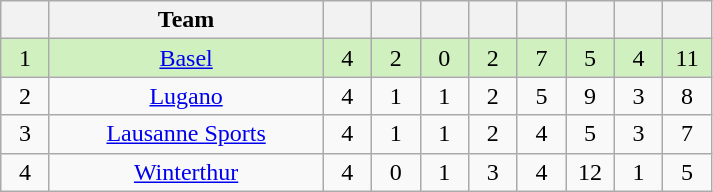<table class="wikitable" style="text-align: center;">
<tr>
<th width="25"></th>
<th width="175">Team</th>
<th width="25"></th>
<th width="25"></th>
<th width="25"></th>
<th width="25"></th>
<th width="25"></th>
<th width="25"></th>
<th width="25"></th>
<th width="25"></th>
</tr>
<tr style="background: #D0F0C0">
<td>1</td>
<td><a href='#'>Basel</a></td>
<td>4</td>
<td>2</td>
<td>0</td>
<td>2</td>
<td>7</td>
<td>5</td>
<td>4</td>
<td>11</td>
</tr>
<tr>
<td>2</td>
<td><a href='#'>Lugano</a></td>
<td>4</td>
<td>1</td>
<td>1</td>
<td>2</td>
<td>5</td>
<td>9</td>
<td>3</td>
<td>8</td>
</tr>
<tr>
<td>3</td>
<td><a href='#'>Lausanne Sports</a></td>
<td>4</td>
<td>1</td>
<td>1</td>
<td>2</td>
<td>4</td>
<td>5</td>
<td>3</td>
<td>7</td>
</tr>
<tr>
<td>4</td>
<td><a href='#'>Winterthur</a></td>
<td>4</td>
<td>0</td>
<td>1</td>
<td>3</td>
<td>4</td>
<td>12</td>
<td>1</td>
<td>5</td>
</tr>
</table>
